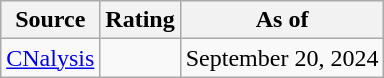<table class="wikitable">
<tr>
<th>Source</th>
<th>Rating</th>
<th>As of</th>
</tr>
<tr>
<td><a href='#'>CNalysis</a></td>
<td></td>
<td>September 20, 2024</td>
</tr>
</table>
